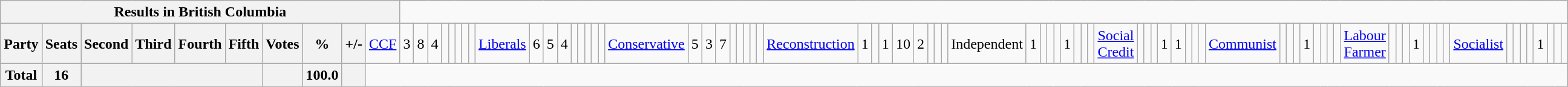<table class="wikitable">
<tr>
<th colspan=11>Results in British Columbia</th>
</tr>
<tr>
<th colspan=2>Party</th>
<th>Seats</th>
<th>Second</th>
<th>Third</th>
<th>Fourth</th>
<th>Fifth</th>
<th>Votes</th>
<th>%</th>
<th>+/-<br></th>
<td><a href='#'>CCF</a></td>
<td align="right">3</td>
<td align="right">8</td>
<td align="right">4</td>
<td align="right"></td>
<td align="right"></td>
<td align="right"></td>
<td align="right"></td>
<td align="right"><br></td>
<td><a href='#'>Liberals</a></td>
<td align="right">6</td>
<td align="right">5</td>
<td align="right">4</td>
<td align="right"></td>
<td align="right"></td>
<td align="right"></td>
<td align="right"></td>
<td align="right"><br></td>
<td><a href='#'>Conservative</a></td>
<td align="right">5</td>
<td align="right">3</td>
<td align="right">7</td>
<td align="right"></td>
<td align="right"></td>
<td align="right"></td>
<td align="right"></td>
<td align="right"><br></td>
<td><a href='#'>Reconstruction</a></td>
<td align="right">1</td>
<td align="right"></td>
<td align="right">1</td>
<td align="right">10</td>
<td align="right">2</td>
<td align="right"></td>
<td align="right"></td>
<td align="right"><br></td>
<td>Independent</td>
<td align="right">1</td>
<td align="right"></td>
<td align="right"></td>
<td align="right"></td>
<td align="right">1</td>
<td align="right"></td>
<td align="right"></td>
<td align="right"><br></td>
<td><a href='#'>Social Credit</a></td>
<td align="right"></td>
<td align="right"></td>
<td align="right"></td>
<td align="right">1</td>
<td align="right">1</td>
<td align="right"></td>
<td align="right"></td>
<td align="right"><br></td>
<td><a href='#'>Communist</a></td>
<td align="right"></td>
<td align="right"></td>
<td align="right"></td>
<td align="right">1</td>
<td align="right"></td>
<td align="right"></td>
<td align="right"></td>
<td align="right"><br></td>
<td><a href='#'>Labour Farmer</a></td>
<td align="right"></td>
<td align="right"></td>
<td align="right"></td>
<td align="right">1</td>
<td align="right"></td>
<td align="right"></td>
<td align="right"></td>
<td align="right"><br></td>
<td><a href='#'>Socialist</a></td>
<td align="right"></td>
<td align="right"></td>
<td align="right"></td>
<td align="right"></td>
<td align="right">1</td>
<td align="right"></td>
<td align="right"></td>
<td align="right"></td>
</tr>
<tr>
<th colspan="2">Total</th>
<th>16</th>
<th colspan="4"></th>
<th></th>
<th>100.0</th>
<th></th>
</tr>
</table>
